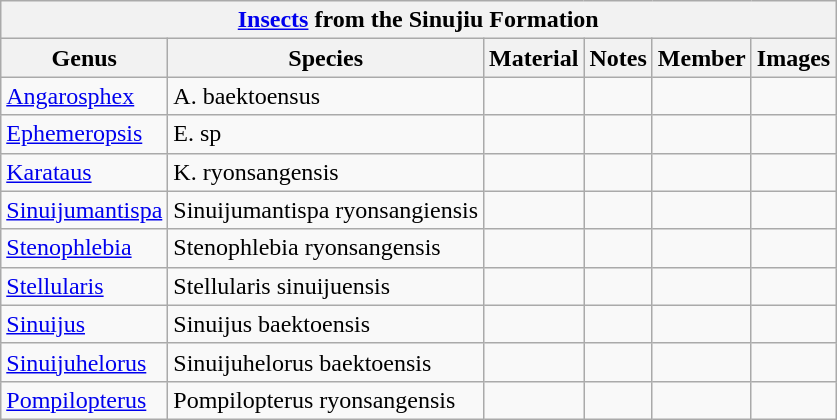<table class="wikitable">
<tr>
<th colspan="6"><strong><a href='#'>Insects</a> from the Sinujiu Formation</strong></th>
</tr>
<tr>
<th>Genus</th>
<th>Species</th>
<th>Material</th>
<th>Notes</th>
<th>Member</th>
<th>Images</th>
</tr>
<tr>
<td><a href='#'>Angarosphex</a></td>
<td>A. baektoensus</td>
<td></td>
<td></td>
<td></td>
<td></td>
</tr>
<tr>
<td><a href='#'>Ephemeropsis</a></td>
<td>E. sp</td>
<td></td>
<td></td>
<td></td>
<td></td>
</tr>
<tr>
<td><a href='#'>Karataus</a></td>
<td>K. ryonsangensis</td>
<td></td>
<td></td>
<td></td>
<td></td>
</tr>
<tr>
<td><a href='#'>Sinuijumantispa</a></td>
<td>Sinuijumantispa ryonsangiensis</td>
<td></td>
<td></td>
<td></td>
<td></td>
</tr>
<tr>
<td><a href='#'>Stenophlebia</a></td>
<td>Stenophlebia ryonsangensis</td>
<td></td>
<td></td>
<td></td>
<td></td>
</tr>
<tr>
<td><a href='#'>Stellularis</a></td>
<td>Stellularis sinuijuensis</td>
<td></td>
<td></td>
<td></td>
<td></td>
</tr>
<tr>
<td><a href='#'>Sinuijus</a></td>
<td>Sinuijus baektoensis</td>
<td></td>
<td></td>
<td></td>
<td></td>
</tr>
<tr>
<td><a href='#'>Sinuijuhelorus</a></td>
<td>Sinuijuhelorus baektoensis</td>
<td></td>
<td></td>
<td></td>
<td></td>
</tr>
<tr>
<td><a href='#'>Pompilopterus</a></td>
<td>Pompilopterus ryonsangensis</td>
<td></td>
<td></td>
<td></td>
<td></td>
</tr>
</table>
